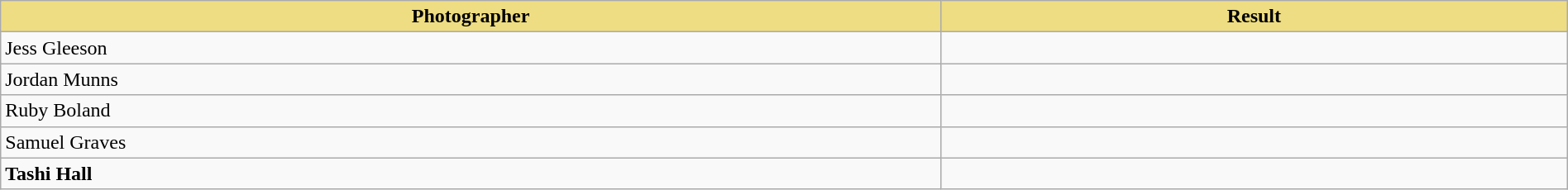<table class="wikitable" width=100%>
<tr>
<th style="width:15%;background:#EEDD82;">Photographer</th>
<th style="width:10%;background:#EEDD82;">Result</th>
</tr>
<tr>
<td>Jess Gleeson</td>
<td></td>
</tr>
<tr>
<td>Jordan Munns</td>
<td></td>
</tr>
<tr>
<td>Ruby Boland</td>
<td></td>
</tr>
<tr>
<td>Samuel Graves</td>
<td></td>
</tr>
<tr>
<td><strong>Tashi Hall</strong></td>
<td></td>
</tr>
</table>
